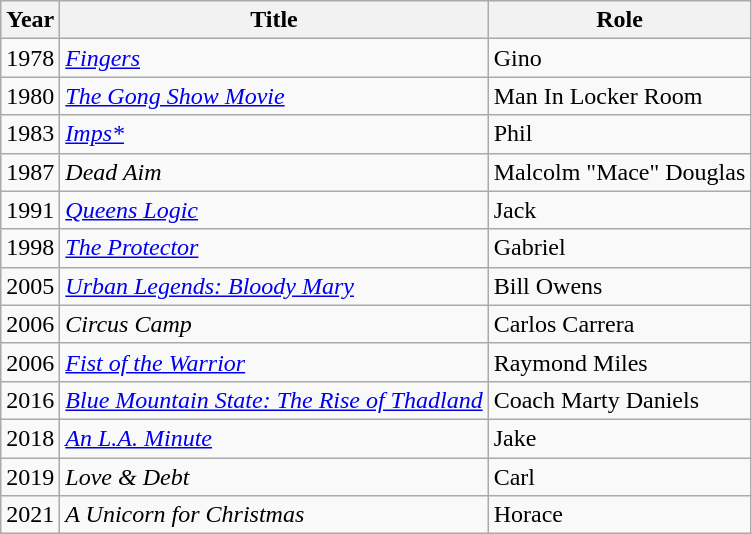<table class="wikitable sortable">
<tr>
<th>Year</th>
<th>Title</th>
<th>Role</th>
</tr>
<tr>
<td>1978</td>
<td><em><a href='#'>Fingers</a></em></td>
<td>Gino</td>
</tr>
<tr>
<td>1980</td>
<td><em><a href='#'>The Gong Show Movie</a></em></td>
<td>Man In Locker Room</td>
</tr>
<tr>
<td>1983</td>
<td><em><a href='#'>Imps*</a></em></td>
<td>Phil</td>
</tr>
<tr>
<td>1987</td>
<td><em>Dead Aim</em></td>
<td>Malcolm "Mace" Douglas</td>
</tr>
<tr>
<td>1991</td>
<td><em><a href='#'>Queens Logic</a></em></td>
<td>Jack</td>
</tr>
<tr>
<td>1998</td>
<td><em><a href='#'>The Protector</a></em></td>
<td>Gabriel</td>
</tr>
<tr>
<td>2005</td>
<td><em><a href='#'>Urban Legends: Bloody Mary</a></em></td>
<td>Bill Owens</td>
</tr>
<tr>
<td>2006</td>
<td><em>Circus Camp</em></td>
<td>Carlos Carrera</td>
</tr>
<tr>
<td>2006</td>
<td><em><a href='#'>Fist of the Warrior</a></em></td>
<td>Raymond Miles</td>
</tr>
<tr>
<td>2016</td>
<td><em><a href='#'>Blue Mountain State: The Rise of Thadland</a></em></td>
<td>Coach Marty Daniels</td>
</tr>
<tr>
<td>2018</td>
<td><em><a href='#'>An L.A. Minute</a></em></td>
<td>Jake</td>
</tr>
<tr>
<td>2019</td>
<td><em>Love & Debt</em></td>
<td>Carl</td>
</tr>
<tr>
<td>2021</td>
<td><em>A Unicorn for Christmas</em></td>
<td>Horace</td>
</tr>
</table>
